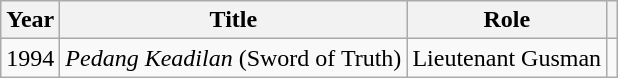<table class="wikitable sortable">
<tr>
<th>Year</th>
<th>Title</th>
<th>Role</th>
<th class="unsortable"></th>
</tr>
<tr>
<td>1994</td>
<td><em>Pedang Keadilan</em> (Sword of Truth)</td>
<td>Lieutenant Gusman</td>
<td></td>
</tr>
</table>
